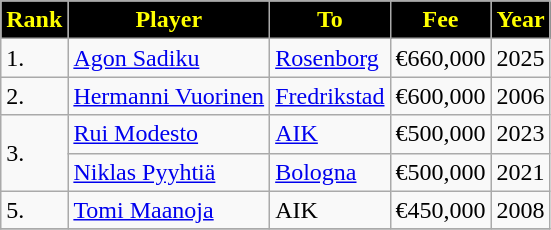<table border="0" class="wikitable">
<tr>
<th ! style="color:yellow; background:black;">Rank</th>
<th ! style="color:yellow; background:black;">Player</th>
<th ! style="color:yellow; background:black;">To</th>
<th ! style="color:yellow; background:black;">Fee</th>
<th ! style="color:yellow; background:black;">Year</th>
</tr>
<tr>
<td>1.</td>
<td> <a href='#'>Agon Sadiku</a></td>
<td> <a href='#'>Rosenborg</a></td>
<td>€660,000</td>
<td>2025</td>
</tr>
<tr>
<td>2.</td>
<td><a href='#'>Hermanni Vuorinen</a></td>
<td> <a href='#'>Fredrikstad</a></td>
<td>€600,000</td>
<td>2006</td>
</tr>
<tr>
<td rowspan=2>3.</td>
<td><a href='#'>Rui Modesto</a></td>
<td> <a href='#'>AIK</a></td>
<td>€500,000</td>
<td>2023</td>
</tr>
<tr>
<td><a href='#'>Niklas Pyyhtiä</a></td>
<td> <a href='#'>Bologna</a></td>
<td>€500,000</td>
<td>2021</td>
</tr>
<tr>
<td>5.</td>
<td> <a href='#'>Tomi Maanoja</a></td>
<td> AIK</td>
<td>€450,000</td>
<td>2008</td>
</tr>
<tr>
</tr>
</table>
